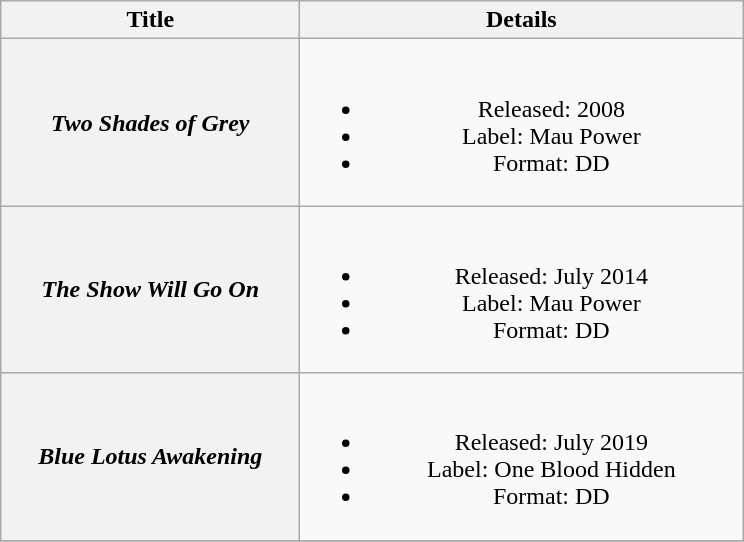<table class="wikitable plainrowheaders" style="text-align:center;">
<tr>
<th scope="col" style="width:12em;">Title</th>
<th scope="col" style="width:18em;">Details</th>
</tr>
<tr>
<th scope="row"><em>Two Shades of Grey</em></th>
<td><br><ul><li>Released: 2008</li><li>Label: Mau Power</li><li>Format: DD</li></ul></td>
</tr>
<tr>
<th scope="row"><em>The Show Will Go On</em></th>
<td><br><ul><li>Released: July 2014</li><li>Label: Mau Power</li><li>Format: DD</li></ul></td>
</tr>
<tr>
<th scope="row"><em>Blue Lotus Awakening</em></th>
<td><br><ul><li>Released: July 2019</li><li>Label: One Blood Hidden</li><li>Format: DD</li></ul></td>
</tr>
<tr>
</tr>
</table>
